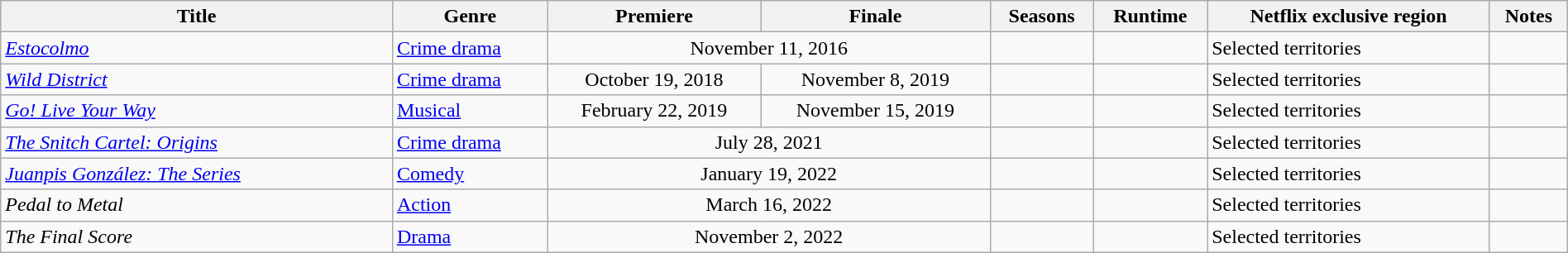<table class="wikitable sortable" style="width:100%">
<tr>
<th scope="col" style="width:25%;">Title</th>
<th>Genre</th>
<th>Premiere</th>
<th>Finale</th>
<th>Seasons</th>
<th>Runtime</th>
<th>Netflix exclusive region</th>
<th>Notes</th>
</tr>
<tr>
<td><em><a href='#'>Estocolmo</a></em></td>
<td><a href='#'>Crime drama</a></td>
<td colspan="2" style="text-align:center">November 11, 2016</td>
<td></td>
<td></td>
<td>Selected territories</td>
<td></td>
</tr>
<tr>
<td><em><a href='#'>Wild District</a></em></td>
<td><a href='#'>Crime drama</a></td>
<td style="text-align:center">October 19, 2018</td>
<td style="text-align:center">November 8, 2019</td>
<td></td>
<td></td>
<td>Selected territories</td>
<td></td>
</tr>
<tr>
<td><em><a href='#'>Go! Live Your Way</a></em></td>
<td><a href='#'>Musical</a></td>
<td style="text-align:center">February 22, 2019</td>
<td style="text-align:center">November 15, 2019</td>
<td></td>
<td></td>
<td>Selected territories</td>
<td></td>
</tr>
<tr>
<td><em><a href='#'>The Snitch Cartel: Origins</a></em></td>
<td><a href='#'>Crime drama</a></td>
<td colspan="2" style="text-align:center">July 28, 2021</td>
<td></td>
<td></td>
<td>Selected territories</td>
<td></td>
</tr>
<tr>
<td><em><a href='#'>Juanpis González: The Series</a></em></td>
<td><a href='#'>Comedy</a></td>
<td colspan="2" style="text-align:center">January 19, 2022</td>
<td></td>
<td></td>
<td>Selected territories</td>
<td></td>
</tr>
<tr>
<td><em>Pedal to Metal</em></td>
<td><a href='#'>Action</a></td>
<td colspan="2" style="text-align:center">March 16, 2022</td>
<td></td>
<td></td>
<td>Selected territories</td>
<td></td>
</tr>
<tr>
<td><em>The Final Score</em></td>
<td><a href='#'>Drama</a></td>
<td colspan="2" style="text-align:center">November 2, 2022</td>
<td></td>
<td></td>
<td>Selected territories</td>
<td></td>
</tr>
</table>
